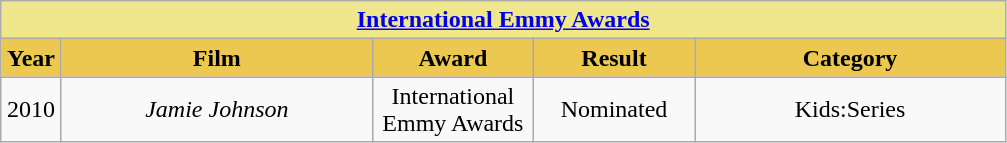<table class="wikitable" style="text-align: center;">
<tr>
<th colspan="5" style="background: khaki;"><a href='#'>International Emmy Awards</a></th>
</tr>
<tr>
<th style="width: 33px; background: #ecc850;">Year</th>
<th style="width: 200px; background: #ecc850;">Film</th>
<th style="width: 100px; background: #ecc850;">Award</th>
<th style="width: 100px; background: #ecc850;">Result</th>
<th style="width: 200px; background: #ecc850;">Category</th>
</tr>
<tr>
<td>2010</td>
<td><em>Jamie Johnson</em></td>
<td>International Emmy Awards</td>
<td>Nominated</td>
<td>Kids:Series</td>
</tr>
</table>
